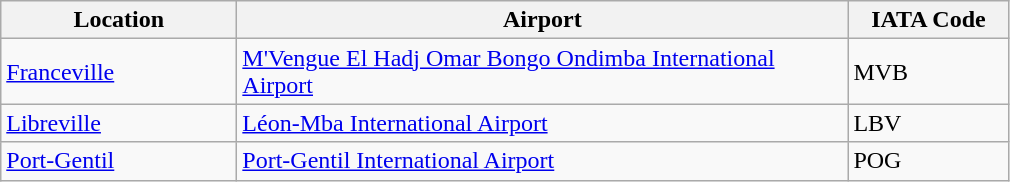<table class="wikitable">
<tr>
<th scope="col" style="width:150px;"><strong>Location</strong></th>
<th scope="col" style="width:400px;"><strong>Airport</strong></th>
<th scope="col" style="width:100px;"><strong>IATA Code</strong></th>
</tr>
<tr>
<td><a href='#'>Franceville</a></td>
<td><a href='#'>M'Vengue El Hadj Omar Bongo Ondimba International Airport</a></td>
<td>MVB</td>
</tr>
<tr>
<td><a href='#'>Libreville</a></td>
<td><a href='#'>Léon-Mba International Airport</a></td>
<td>LBV</td>
</tr>
<tr>
<td><a href='#'>Port-Gentil</a></td>
<td><a href='#'>Port-Gentil International Airport</a></td>
<td>POG</td>
</tr>
</table>
